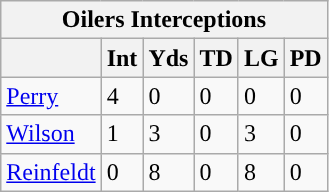<table class="wikitable">
<tr>
<th colspan="6">Oilers Interceptions</th>
</tr>
<tr>
<th></th>
<th>Int</th>
<th>Yds</th>
<th>TD</th>
<th>LG</th>
<th>PD</th>
</tr>
<tr>
<td><a href='#'>Perry</a></td>
<td>4</td>
<td>0</td>
<td>0</td>
<td>0</td>
<td>0</td>
</tr>
<tr>
<td><a href='#'>Wilson</a></td>
<td>1</td>
<td>3</td>
<td>0</td>
<td>3</td>
<td>0</td>
</tr>
<tr>
<td><a href='#'>Reinfeldt</a></td>
<td>0</td>
<td>8</td>
<td>0</td>
<td>8</td>
<td>0</td>
</tr>
</table>
